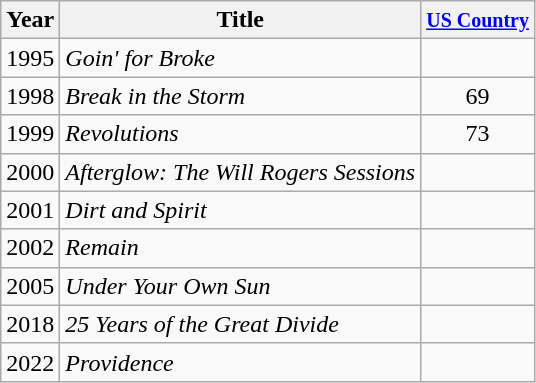<table class="wikitable">
<tr>
<th>Year</th>
<th>Title</th>
<th><small><a href='#'>US Country</a></small></th>
</tr>
<tr>
<td>1995</td>
<td><em>Goin' for Broke</em></td>
<td align="center"></td>
</tr>
<tr>
<td>1998</td>
<td><em>Break in the Storm</em></td>
<td align="center">69</td>
</tr>
<tr>
<td>1999</td>
<td><em>Revolutions</em></td>
<td align="center">73</td>
</tr>
<tr>
<td>2000</td>
<td><em>Afterglow: The Will Rogers Sessions</em></td>
<td align="center"></td>
</tr>
<tr>
<td>2001</td>
<td><em>Dirt and Spirit</em></td>
<td align="center"></td>
</tr>
<tr>
<td>2002</td>
<td><em>Remain</em></td>
<td align="center"></td>
</tr>
<tr>
<td>2005</td>
<td><em>Under Your Own Sun</em></td>
<td align="center"></td>
</tr>
<tr>
<td>2018</td>
<td><em>25 Years of the Great Divide</em></td>
<td align="center"></td>
</tr>
<tr>
<td>2022</td>
<td><em>Providence</em></td>
<td align="center"></td>
</tr>
</table>
